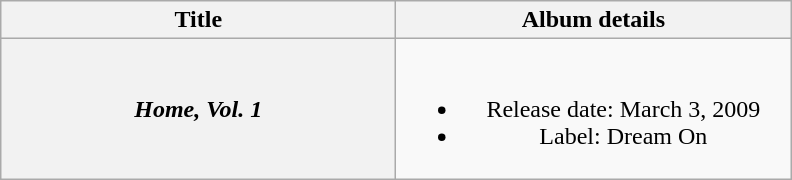<table class="wikitable plainrowheaders" style="text-align:center;">
<tr>
<th style="width:16em;">Title</th>
<th style="width:16em;">Album details</th>
</tr>
<tr>
<th scope="row"><em>Home, Vol. 1</em></th>
<td><br><ul><li>Release date: March 3, 2009</li><li>Label: Dream On</li></ul></td>
</tr>
</table>
